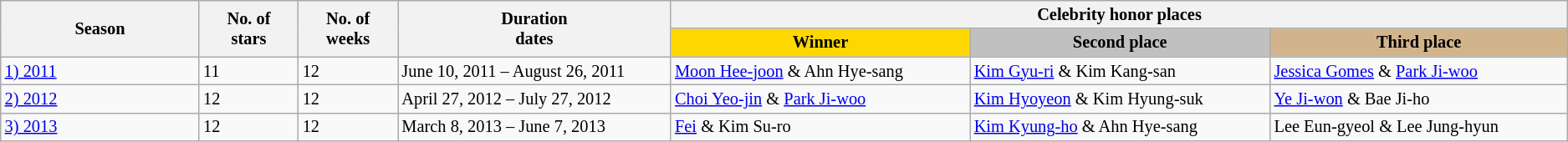<table class="wikitable" style="white-space:nowrap; font-size:85%;">
<tr>
<th style="width:10%;" rowspan="2">Season</th>
<th style="width:5%;" rowspan="2">No. of<br>stars</th>
<th style="width:5%;" rowspan="2">No. of<br>weeks</th>
<th style="width:10%;" rowspan="2">Duration <br>dates</th>
<th style="width:45%;" colspan="3">Celebrity honor places</th>
</tr>
<tr>
<th style="width:15%; background:gold;">Winner</th>
<th style="width:15%; background:silver;">Second place</th>
<th style="width:15%; background:tan;">Third place</th>
</tr>
<tr>
<td><a href='#'>1) 2011</a></td>
<td>11</td>
<td>12</td>
<td>June 10, 2011 – August 26, 2011</td>
<td><a href='#'>Moon Hee-joon</a> & Ahn Hye-sang</td>
<td><a href='#'>Kim Gyu-ri</a> & Kim Kang-san</td>
<td><a href='#'>Jessica Gomes</a> & <a href='#'>Park Ji-woo</a></td>
</tr>
<tr>
<td><a href='#'>2) 2012</a></td>
<td>12</td>
<td>12</td>
<td>April 27, 2012 – July 27, 2012</td>
<td><a href='#'>Choi Yeo-jin</a> & <a href='#'>Park Ji-woo</a></td>
<td><a href='#'>Kim Hyoyeon</a> & Kim Hyung-suk</td>
<td><a href='#'>Ye Ji-won</a> & Bae Ji-ho</td>
</tr>
<tr>
<td><a href='#'>3) 2013</a></td>
<td>12</td>
<td>12</td>
<td>March 8, 2013 – June 7, 2013</td>
<td><a href='#'>Fei</a> & Kim Su-ro</td>
<td><a href='#'>Kim Kyung-ho</a> & Ahn Hye-sang</td>
<td>Lee Eun-gyeol & Lee Jung-hyun</td>
</tr>
</table>
